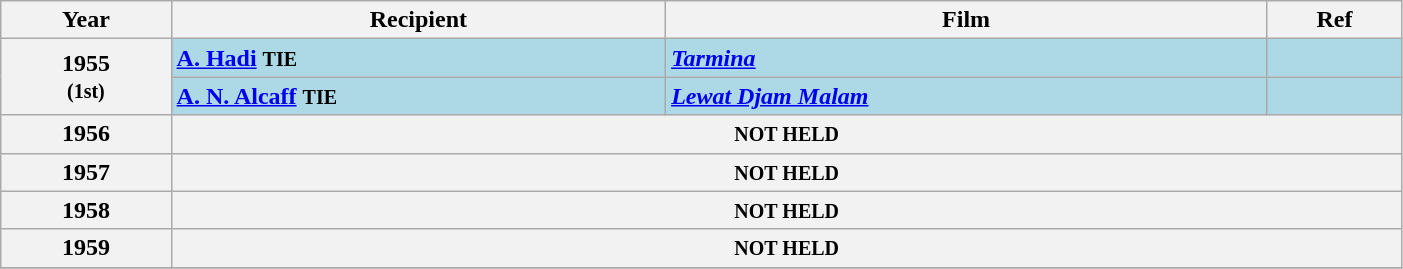<table class="wikitable plainrowheaders sortable" style="width: 74%;">
<tr>
<th scope="col">Year</th>
<th scope="col">Recipient</th>
<th scope="col">Film</th>
<th scope="col" class="unsortable">Ref</th>
</tr>
<tr>
<th scope="row" rowspan="2" style="text-align:center;"><strong>1955</strong><br><small>(1st)</small></th>
<td scope="row" style="background:lightblue;"><strong><a href='#'>A. Hadi</a> <small>TIE</small></strong></td>
<td style="background:lightblue;"><strong><em><a href='#'>Tarmina</a></em></strong></td>
<td style="background:lightblue;"></td>
</tr>
<tr>
<td scope="row" style="background:lightblue;"><strong><a href='#'>A. N. Alcaff</a> <small>TIE</small></strong></td>
<td style="background:lightblue;"><strong><em><a href='#'>Lewat Djam Malam</a></em></strong></td>
<td style="background:lightblue;"></td>
</tr>
<tr>
<th scope="row" style="text-align:center;">1956</th>
<th colspan="3" scope="row"><small>NOT HELD</small></th>
</tr>
<tr>
<th scope="row" style="text-align:center;">1957</th>
<th colspan="3" scope="row"><small>NOT HELD</small></th>
</tr>
<tr>
<th scope="row" style="text-align:center;">1958</th>
<th colspan="3" scope="row"><small>NOT HELD</small></th>
</tr>
<tr>
<th scope="row" style="text-align:center;">1959</th>
<th colspan="3" scope="row"><small>NOT HELD</small></th>
</tr>
<tr>
</tr>
</table>
